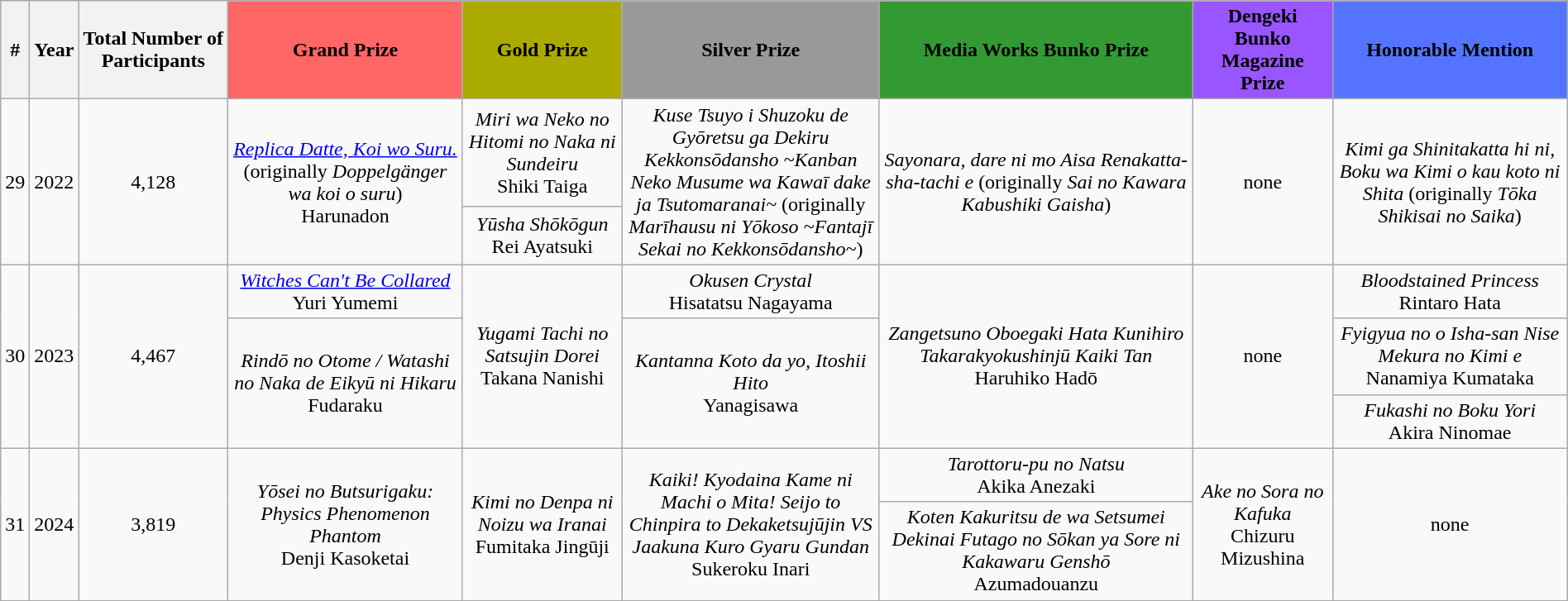<table class="wikitable" border="1" width="100%" style="text-align:center;">
<tr>
<th>#</th>
<th>Year</th>
<th>Total Number of Participants</th>
<th style="background-color:#FF6666">Grand Prize</th>
<th style="background-color:#aaaa00">Gold Prize</th>
<th style="background-color:#999999" width="200">Silver Prize</th>
<th style="background-color:#339933">Media Works Bunko Prize</th>
<th style="background-color:#9955ff">Dengeki Bunko Magazine Prize</th>
<th width="15%" style="background-color:#5474ff">Honorable Mention</th>
</tr>
<tr>
<td rowspan="2">29</td>
<td rowspan="2">2022</td>
<td rowspan="2">4,128</td>
<td rowspan="2"><em><a href='#'>Replica Datte, Koi wo Suru.</a></em> (originally <em>Doppelgänger wa koi o suru</em>)<br>Harunadon</td>
<td><em>Miri wa Neko no Hitomi no Naka ni Sundeiru</em><br>Shiki Taiga</td>
<td rowspan="2"><em>Kuse Tsuyo i Shuzoku de Gyōretsu ga Dekiru Kekkonsōdansho  ~Kanban Neko Musume wa Kawaī dake ja Tsutomaranai~</em> (originally <em>Marīhausu ni Yōkoso ~Fantajī Sekai no Kekkonsōdansho~</em>)<br></td>
<td rowspan="2"><em>Sayonara, dare ni mo Aisa Renakatta-sha-tachi e</em> (originally <em>Sai no Kawara Kabushiki Gaisha</em>)</td>
<td rowspan="2">none</td>
<td rowspan="2"><em>Kimi ga Shinitakatta hi ni, Boku wa Kimi o kau koto ni Shita</em> (originally <em>Tōka Shikisai no Saika</em>)</td>
</tr>
<tr>
<td><em>Yūsha Shōkōgun</em><br>Rei Ayatsuki</td>
</tr>
<tr>
<td rowspan="3">30</td>
<td rowspan="3">2023</td>
<td rowspan="3">4,467</td>
<td><em><a href='#'>Witches Can't Be Collared</a></em><br>Yuri Yumemi</td>
<td rowspan="3"><em>Yugami Tachi no Satsujin Dorei</em><br>Takana Nanishi</td>
<td><em>Okusen Crystal</em><br>Hisatatsu Nagayama</td>
<td rowspan="3"><em>Zangetsuno Oboegaki Hata Kunihiro Takarakyokushinjū Kaiki Tan</em><br>Haruhiko Hadō</td>
<td rowspan="3">none</td>
<td><em>Bloodstained Princess</em><br>Rintaro Hata</td>
</tr>
<tr>
<td rowspan="2"><em>Rindō no Otome / Watashi no Naka de Eikyū ni Hikaru</em><br>Fudaraku</td>
<td rowspan="2"><em>Kantanna Koto da yo, Itoshii Hito</em><br>Yanagisawa</td>
<td><em>Fyigyua no o Isha-san Nise Mekura no Kimi e</em><br>Nanamiya Kumataka</td>
</tr>
<tr>
<td><em>Fukashi no Boku Yori</em><br>Akira Ninomae</td>
</tr>
<tr>
<td rowspan="2">31</td>
<td rowspan="2">2024</td>
<td rowspan="2">3,819</td>
<td rowspan="2"><em>Yōsei no Butsurigaku: Physics Phenomenon Phantom</em><br>Denji Kasoketai</td>
<td rowspan="2"><em>Kimi no Denpa ni Noizu wa Iranai</em><br>Fumitaka Jingūji</td>
<td rowspan="2"><em>Kaiki! Kyodaina Kame ni Machi o Mita! Seijo to Chinpira to Dekaketsujūjin VS Jaakuna Kuro Gyaru Gundan</em><br>Sukeroku Inari</td>
<td><em>Tarottoru-pu no Natsu</em><br>Akika Anezaki</td>
<td rowspan="2"><em>Ake no Sora no Kafuka</em><br>Chizuru Mizushina</td>
<td rowspan="2">none</td>
</tr>
<tr>
<td><em>Koten Kakuritsu de wa Setsumei Dekinai Futago no Sōkan ya Sore ni Kakawaru Genshō</em><br>Azumadouanzu</td>
</tr>
<tr>
</tr>
</table>
